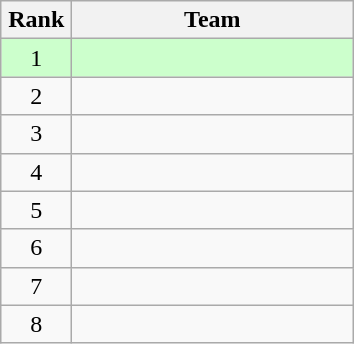<table class="wikitable" style="text-align: center;">
<tr>
<th width=40>Rank</th>
<th width=180>Team</th>
</tr>
<tr align=center bgcolor=#ccffcc>
<td>1</td>
<td style="text-align:left;"></td>
</tr>
<tr align=center>
<td>2</td>
<td style="text-align:left;"></td>
</tr>
<tr align=center>
<td>3</td>
<td style="text-align:left;"></td>
</tr>
<tr align=center>
<td>4</td>
<td style="text-align:left;"></td>
</tr>
<tr align=center>
<td>5</td>
<td style="text-align:left;"></td>
</tr>
<tr align=center>
<td>6</td>
<td style="text-align:left;"></td>
</tr>
<tr align=center>
<td>7</td>
<td style="text-align:left;"></td>
</tr>
<tr align=center>
<td>8</td>
<td style="text-align:left;"></td>
</tr>
</table>
